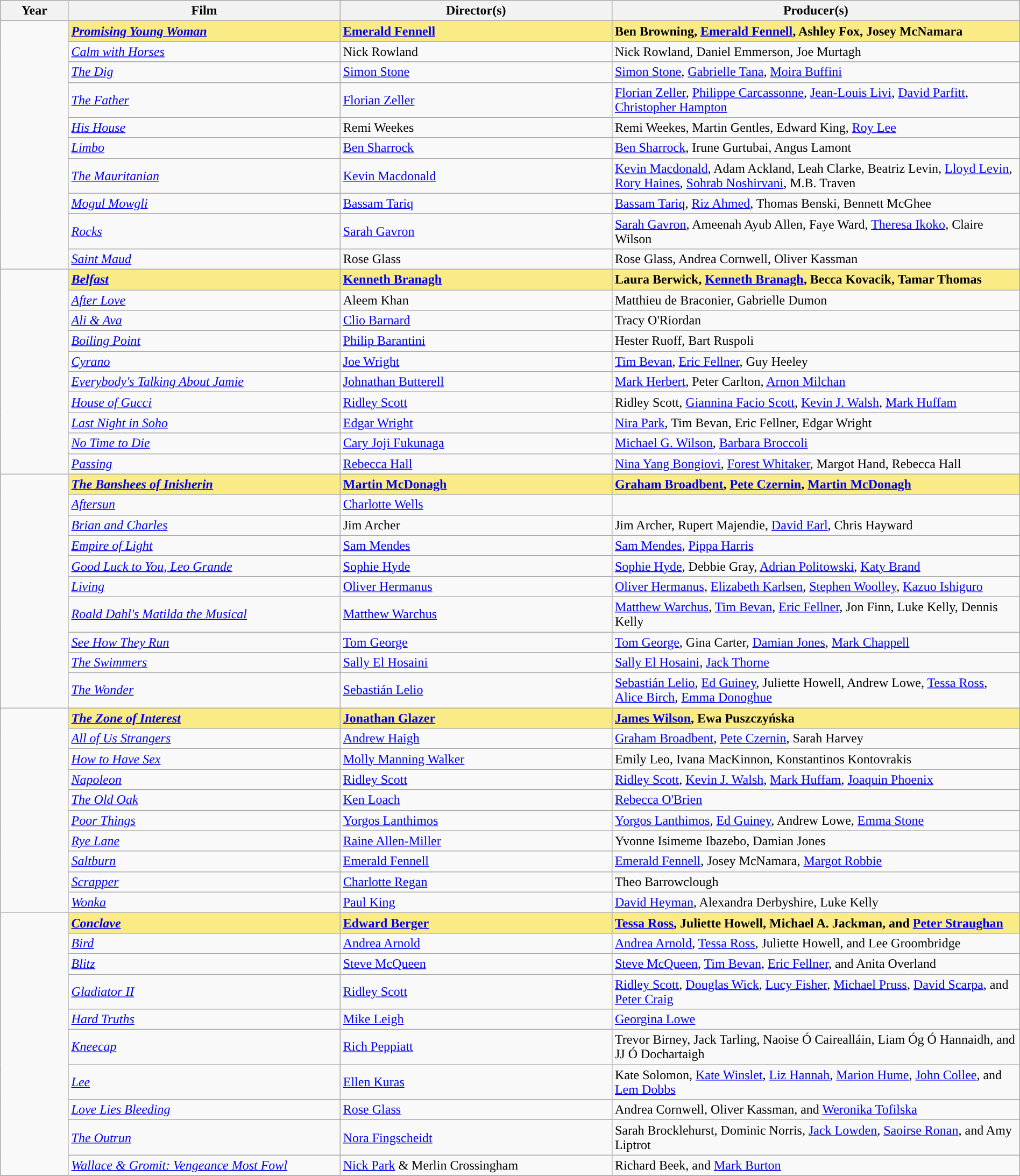<table class="wikitable" style="width:100%;" cellpadding="5">
<tr>
<th style="width:5%;">Year</th>
<th style="width:20%;">Film</th>
<th style="width:20%;">Director(s)</th>
<th style="width:30%;">Producer(s)</th>
</tr>
<tr>
<td rowspan="10"></td>
<td style="background:#FAEB86"><strong><em><a href='#'>Promising Young Woman</a></em></strong></td>
<td style="background:#FAEB86"><strong><a href='#'>Emerald Fennell</a></strong></td>
<td style="background:#FAEB86"><strong>Ben Browning, <a href='#'>Emerald Fennell</a>, Ashley Fox, Josey McNamara</strong></td>
</tr>
<tr>
<td><em><a href='#'>Calm with Horses</a></em></td>
<td>Nick Rowland</td>
<td>Nick Rowland, Daniel Emmerson, Joe Murtagh</td>
</tr>
<tr>
<td><em><a href='#'>The Dig</a></em></td>
<td><a href='#'>Simon Stone</a></td>
<td><a href='#'>Simon Stone</a>, <a href='#'>Gabrielle Tana</a>, <a href='#'>Moira Buffini</a></td>
</tr>
<tr>
<td><em><a href='#'>The Father</a></em></td>
<td><a href='#'>Florian Zeller</a></td>
<td><a href='#'>Florian Zeller</a>, <a href='#'>Philippe Carcassonne</a>, <a href='#'>Jean-Louis Livi</a>, <a href='#'>David Parfitt</a>, <a href='#'>Christopher Hampton</a></td>
</tr>
<tr>
<td><em><a href='#'>His House</a></em></td>
<td>Remi Weekes</td>
<td>Remi Weekes, Martin Gentles, Edward King, <a href='#'>Roy Lee</a></td>
</tr>
<tr>
<td><em><a href='#'>Limbo</a></em></td>
<td><a href='#'>Ben Sharrock</a></td>
<td><a href='#'>Ben Sharrock</a>, Irune Gurtubai, Angus Lamont</td>
</tr>
<tr>
<td><em><a href='#'>The Mauritanian</a></em></td>
<td><a href='#'>Kevin Macdonald</a></td>
<td><a href='#'>Kevin Macdonald</a>, Adam Ackland, Leah Clarke, Beatriz Levin, <a href='#'>Lloyd Levin</a>, <a href='#'>Rory Haines</a>, <a href='#'>Sohrab Noshirvani</a>, M.B. Traven</td>
</tr>
<tr>
<td><em><a href='#'>Mogul Mowgli</a></em></td>
<td><a href='#'>Bassam Tariq</a></td>
<td><a href='#'>Bassam Tariq</a>, <a href='#'>Riz Ahmed</a>, Thomas Benski, Bennett McGhee</td>
</tr>
<tr>
<td><em><a href='#'>Rocks</a></em></td>
<td><a href='#'>Sarah Gavron</a></td>
<td><a href='#'>Sarah Gavron</a>, Ameenah Ayub Allen, Faye Ward, <a href='#'>Theresa Ikoko</a>, Claire Wilson</td>
</tr>
<tr>
<td><em><a href='#'>Saint Maud</a></em></td>
<td>Rose Glass</td>
<td>Rose Glass, Andrea Cornwell, Oliver Kassman</td>
</tr>
<tr>
<td rowspan="10"></td>
<td style="background:#FAEB86"><strong><em><a href='#'>Belfast</a></em></strong></td>
<td style="background:#FAEB86"><strong><a href='#'>Kenneth Branagh</a></strong></td>
<td style="background:#FAEB86"><strong>Laura Berwick, <a href='#'>Kenneth Branagh</a>, Becca Kovacik, Tamar Thomas</strong></td>
</tr>
<tr>
<td><em><a href='#'>After Love</a></em></td>
<td>Aleem Khan</td>
<td>Matthieu de Braconier, Gabrielle Dumon</td>
</tr>
<tr>
<td><em><a href='#'>Ali & Ava</a></em></td>
<td><a href='#'>Clio Barnard</a></td>
<td>Tracy O'Riordan</td>
</tr>
<tr>
<td><em><a href='#'>Boiling Point</a></em></td>
<td><a href='#'>Philip Barantini</a></td>
<td>Hester Ruoff, Bart Ruspoli</td>
</tr>
<tr>
<td><em><a href='#'>Cyrano</a></em></td>
<td><a href='#'>Joe Wright</a></td>
<td><a href='#'>Tim Bevan</a>, <a href='#'>Eric Fellner</a>, Guy Heeley</td>
</tr>
<tr>
<td><em><a href='#'>Everybody's Talking About Jamie</a></em></td>
<td><a href='#'>Johnathan Butterell</a></td>
<td><a href='#'>Mark Herbert</a>, Peter Carlton, <a href='#'>Arnon Milchan</a></td>
</tr>
<tr>
<td><em><a href='#'>House of Gucci</a></em></td>
<td><a href='#'>Ridley Scott</a></td>
<td>Ridley Scott, <a href='#'>Giannina Facio Scott</a>, <a href='#'>Kevin J. Walsh</a>, <a href='#'>Mark Huffam</a></td>
</tr>
<tr>
<td><em><a href='#'>Last Night in Soho</a></em></td>
<td><a href='#'>Edgar Wright</a></td>
<td><a href='#'>Nira Park</a>, Tim Bevan, Eric Fellner, Edgar Wright</td>
</tr>
<tr>
<td><em><a href='#'>No Time to Die</a></em></td>
<td><a href='#'>Cary Joji Fukunaga</a></td>
<td><a href='#'>Michael G. Wilson</a>, <a href='#'>Barbara Broccoli</a></td>
</tr>
<tr>
<td><em><a href='#'>Passing</a></em></td>
<td><a href='#'>Rebecca Hall</a></td>
<td><a href='#'>Nina Yang Bongiovi</a>, <a href='#'>Forest Whitaker</a>, Margot Hand, Rebecca Hall</td>
</tr>
<tr>
<td rowspan="10"></td>
<td style="background:#FAEB86"><strong><em><a href='#'>The Banshees of Inisherin</a></em></strong></td>
<td style="background:#FAEB86"><strong><a href='#'>Martin McDonagh</a></strong></td>
<td style="background:#FAEB86"><strong><a href='#'>Graham Broadbent</a>, <a href='#'>Pete Czernin</a>, <a href='#'>Martin McDonagh</a></strong></td>
</tr>
<tr>
<td><em><a href='#'>Aftersun</a></em></td>
<td><a href='#'>Charlotte Wells</a></td>
<td></td>
</tr>
<tr>
<td><em><a href='#'>Brian and Charles</a></em></td>
<td>Jim Archer</td>
<td>Jim Archer, Rupert Majendie, <a href='#'>David Earl</a>, Chris Hayward</td>
</tr>
<tr>
<td><em><a href='#'>Empire of Light</a></em></td>
<td><a href='#'>Sam Mendes</a></td>
<td><a href='#'>Sam Mendes</a>, <a href='#'>Pippa Harris</a></td>
</tr>
<tr>
<td><em><a href='#'>Good Luck to You, Leo Grande</a></em></td>
<td><a href='#'>Sophie Hyde</a></td>
<td><a href='#'>Sophie Hyde</a>, Debbie Gray, <a href='#'>Adrian Politowski</a>, <a href='#'>Katy Brand</a></td>
</tr>
<tr>
<td><em><a href='#'>Living</a></em></td>
<td><a href='#'>Oliver Hermanus</a></td>
<td><a href='#'>Oliver Hermanus</a>, <a href='#'>Elizabeth Karlsen</a>, <a href='#'>Stephen Woolley</a>, <a href='#'>Kazuo Ishiguro</a></td>
</tr>
<tr>
<td><em><a href='#'>Roald Dahl's Matilda the Musical</a></em></td>
<td><a href='#'>Matthew Warchus</a></td>
<td><a href='#'>Matthew Warchus</a>, <a href='#'>Tim Bevan</a>, <a href='#'>Eric Fellner</a>, Jon Finn, Luke Kelly, Dennis Kelly</td>
</tr>
<tr>
<td><em><a href='#'>See How They Run</a></em></td>
<td><a href='#'>Tom George</a></td>
<td><a href='#'>Tom George</a>, Gina Carter, <a href='#'>Damian Jones</a>, <a href='#'>Mark Chappell</a></td>
</tr>
<tr>
<td><em><a href='#'>The Swimmers</a></em></td>
<td><a href='#'>Sally El Hosaini</a></td>
<td><a href='#'>Sally El Hosaini</a>, <a href='#'>Jack Thorne</a></td>
</tr>
<tr>
<td><em><a href='#'>The Wonder</a></em></td>
<td><a href='#'>Sebastián Lelio</a></td>
<td><a href='#'>Sebastián Lelio</a>, <a href='#'>Ed Guiney</a>, Juliette Howell, Andrew Lowe, <a href='#'>Tessa Ross</a>, <a href='#'>Alice Birch</a>, <a href='#'>Emma Donoghue</a></td>
</tr>
<tr>
<td rowspan="10”"></td>
<td style="background:#FAEB86"><strong><em><a href='#'>The Zone of Interest</a></em></strong></td>
<td style="background:#FAEB86"><strong><a href='#'>Jonathan Glazer</a></strong></td>
<td style="background:#FAEB86"><strong><a href='#'>James Wilson</a>, Ewa Puszczyńska</strong></td>
</tr>
<tr>
<td><em><a href='#'>All of Us Strangers</a></em></td>
<td><a href='#'>Andrew Haigh</a></td>
<td><a href='#'>Graham Broadbent</a>, <a href='#'>Pete Czernin</a>, Sarah Harvey</td>
</tr>
<tr>
<td><em><a href='#'>How to Have Sex</a></em></td>
<td><a href='#'>Molly Manning Walker</a></td>
<td>Emily Leo, Ivana MacKinnon, Konstantinos Kontovrakis</td>
</tr>
<tr>
<td><em><a href='#'>Napoleon</a></em></td>
<td><a href='#'>Ridley Scott</a></td>
<td><a href='#'>Ridley Scott</a>, <a href='#'>Kevin J. Walsh</a>, <a href='#'>Mark Huffam</a>, <a href='#'>Joaquin Phoenix</a></td>
</tr>
<tr>
<td><em><a href='#'>The Old Oak</a></em></td>
<td><a href='#'>Ken Loach</a></td>
<td><a href='#'>Rebecca O'Brien</a></td>
</tr>
<tr>
<td><em><a href='#'>Poor Things</a></em></td>
<td><a href='#'>Yorgos Lanthimos</a></td>
<td><a href='#'>Yorgos Lanthimos</a>, <a href='#'>Ed Guiney</a>, Andrew Lowe, <a href='#'>Emma Stone</a></td>
</tr>
<tr>
<td><em><a href='#'>Rye Lane</a></em></td>
<td><a href='#'>Raine Allen-Miller</a></td>
<td>Yvonne Isimeme Ibazebo, Damian Jones</td>
</tr>
<tr>
<td><em><a href='#'>Saltburn</a></em></td>
<td><a href='#'>Emerald Fennell</a></td>
<td><a href='#'>Emerald Fennell</a>, Josey McNamara, <a href='#'>Margot Robbie</a></td>
</tr>
<tr>
<td><em><a href='#'>Scrapper</a></em></td>
<td><a href='#'>Charlotte Regan</a></td>
<td>Theo Barrowclough</td>
</tr>
<tr>
<td><em><a href='#'>Wonka</a></em></td>
<td><a href='#'>Paul King</a></td>
<td><a href='#'>David Heyman</a>, Alexandra Derbyshire, Luke Kelly</td>
</tr>
<tr>
<td rowspan="10”"></td>
<td style="background:#FAEB86"><strong><em><a href='#'>Conclave</a></em></strong></td>
<td style="background:#FAEB86"><strong><a href='#'>Edward Berger</a></strong></td>
<td style="background:#FAEB86"><strong><a href='#'>Tessa Ross</a>, Juliette Howell, Michael A. Jackman, and <a href='#'>Peter Straughan</a></strong></td>
</tr>
<tr>
<td><em><a href='#'>Bird</a></em></td>
<td><a href='#'>Andrea Arnold</a></td>
<td><a href='#'>Andrea Arnold</a>, <a href='#'>Tessa Ross</a>, Juliette Howell, and Lee Groombridge</td>
</tr>
<tr>
<td><em><a href='#'>Blitz</a></em></td>
<td><a href='#'>Steve McQueen</a></td>
<td><a href='#'>Steve McQueen</a>, <a href='#'>Tim Bevan</a>, <a href='#'>Eric Fellner</a>, and Anita Overland</td>
</tr>
<tr>
<td><em><a href='#'>Gladiator II</a></em></td>
<td><a href='#'>Ridley Scott</a></td>
<td><a href='#'>Ridley Scott</a>, <a href='#'>Douglas Wick</a>, <a href='#'>Lucy Fisher</a>, <a href='#'>Michael Pruss</a>, <a href='#'>David Scarpa</a>, and <a href='#'>Peter Craig</a></td>
</tr>
<tr>
<td><em><a href='#'>Hard Truths</a></em></td>
<td><a href='#'>Mike Leigh</a></td>
<td><a href='#'>Georgina Lowe</a></td>
</tr>
<tr>
<td><em><a href='#'>Kneecap</a></em></td>
<td><a href='#'>Rich Peppiatt</a></td>
<td>Trevor Birney, Jack Tarling, Naoise Ó Cairealláin, Liam Óg Ó Hannaidh, and JJ Ó Dochartaigh</td>
</tr>
<tr>
<td><em><a href='#'>Lee</a></em></td>
<td><a href='#'>Ellen Kuras</a></td>
<td>Kate Solomon, <a href='#'>Kate Winslet</a>, <a href='#'>Liz Hannah</a>, <a href='#'>Marion Hume</a>, <a href='#'>John Collee</a>, and <a href='#'>Lem Dobbs</a></td>
</tr>
<tr>
<td><em><a href='#'>Love Lies Bleeding</a></em></td>
<td><a href='#'>Rose Glass</a></td>
<td>Andrea Cornwell, Oliver Kassman, and <a href='#'>Weronika Tofilska</a></td>
</tr>
<tr>
<td><em><a href='#'>The Outrun</a></em></td>
<td><a href='#'>Nora Fingscheidt</a></td>
<td>Sarah Brocklehurst, Dominic Norris, <a href='#'>Jack Lowden</a>, <a href='#'>Saoirse Ronan</a>, and Amy Liptrot</td>
</tr>
<tr>
<td><em><a href='#'>Wallace & Gromit: Vengeance Most Fowl</a></em></td>
<td><a href='#'>Nick Park</a> & Merlin Crossingham</td>
<td>Richard Beek, and <a href='#'>Mark Burton</a></td>
</tr>
<tr>
</tr>
</table>
